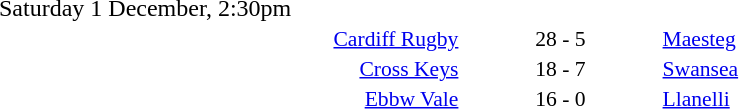<table style="width:70%;" cellspacing="1">
<tr>
<th width=35%></th>
<th width=15%></th>
<th></th>
</tr>
<tr>
<td>Saturday 1 December, 2:30pm</td>
</tr>
<tr style=font-size:90%>
<td align=right><a href='#'>Cardiff Rugby</a></td>
<td align=center>28 - 5</td>
<td><a href='#'>Maesteg</a></td>
</tr>
<tr style=font-size:90%>
<td align=right><a href='#'>Cross Keys</a></td>
<td align=center>18 - 7</td>
<td><a href='#'>Swansea</a></td>
</tr>
<tr style=font-size:90%>
<td align=right><a href='#'>Ebbw Vale</a></td>
<td align=center>16 - 0</td>
<td><a href='#'>Llanelli</a></td>
</tr>
</table>
